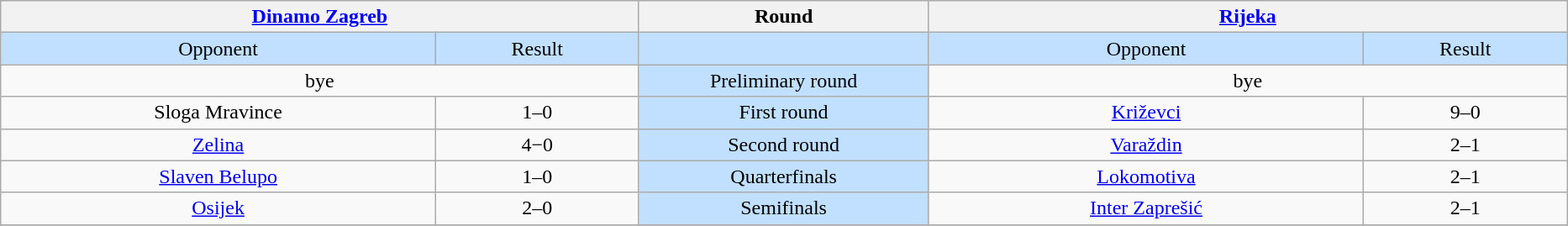<table class="wikitable" style="text-align: center;">
<tr>
<th colspan=2><a href='#'>Dinamo Zagreb</a></th>
<th>Round</th>
<th colspan=2><a href='#'>Rijeka</a></th>
</tr>
<tr bgcolor=#c1e0ff>
<td width=15%>Opponent</td>
<td width=7%>Result</td>
<td width=10%></td>
<td width=15%>Opponent</td>
<td width=7%>Result</td>
</tr>
<tr>
<td rowspan=1 colspan=2 align=center>bye</td>
<td rowspan=1 bgcolor=#c1e0ff>Preliminary round</td>
<td rowspan=1 colspan=2 align=center>bye</td>
</tr>
<tr>
<td rowspan=1 align=center>Sloga Mravince</td>
<td>1–0</td>
<td rowspan=1 bgcolor=#c1e0ff>First round</td>
<td rowspan=1 align=center><a href='#'>Križevci</a></td>
<td>9–0</td>
</tr>
<tr>
<td rowspan=1 align=center><a href='#'>Zelina</a></td>
<td>4−0</td>
<td rowspan=1 bgcolor=#c1e0ff>Second round</td>
<td rowspan=1 align=center><a href='#'>Varaždin</a></td>
<td>2–1</td>
</tr>
<tr>
<td rowspan=1 align=center><a href='#'>Slaven Belupo</a></td>
<td>1–0</td>
<td rowspan=1 bgcolor=#c1e0ff>Quarterfinals</td>
<td rowspan=1 align=center><a href='#'>Lokomotiva</a></td>
<td>2–1</td>
</tr>
<tr>
<td rowspan=1 align=center><a href='#'>Osijek</a></td>
<td>2–0</td>
<td rowspan=1 bgcolor=#c1e0ff>Semifinals</td>
<td rowspan=1 align=center><a href='#'>Inter Zaprešić</a></td>
<td>2–1</td>
</tr>
<tr>
</tr>
</table>
